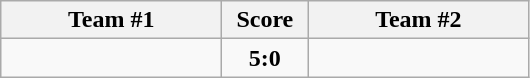<table class="wikitable" style="text-align:center;">
<tr>
<th width=140>Team #1</th>
<th width=50>Score</th>
<th width=140>Team #2</th>
</tr>
<tr>
<td style="text-align:right;"></td>
<td><strong>5:0</strong></td>
<td style="text-align:left;"></td>
</tr>
</table>
